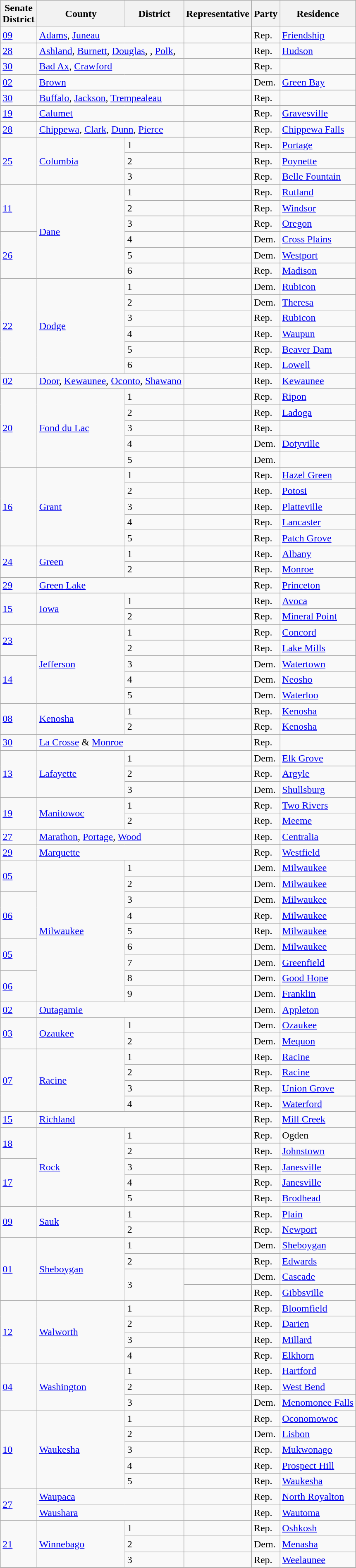<table class="wikitable sortable">
<tr>
<th>Senate<br>District</th>
<th>County</th>
<th>District</th>
<th>Representative</th>
<th>Party</th>
<th>Residence</th>
</tr>
<tr>
<td><a href='#'>09</a></td>
<td text-align="left" colspan="2"><a href='#'>Adams</a>, <a href='#'>Juneau</a></td>
<td></td>
<td>Rep.</td>
<td><a href='#'>Friendship</a></td>
</tr>
<tr>
<td><a href='#'>28</a></td>
<td text-align="left" colspan="2"><a href='#'>Ashland</a>, <a href='#'>Burnett</a>, <a href='#'>Douglas</a>, , <a href='#'>Polk</a>, </td>
<td></td>
<td>Rep.</td>
<td><a href='#'>Hudson</a></td>
</tr>
<tr>
<td><a href='#'>30</a></td>
<td text-align="left" colspan="2"><a href='#'>Bad Ax</a>, <a href='#'>Crawford</a></td>
<td></td>
<td>Rep.</td>
<td></td>
</tr>
<tr>
<td><a href='#'>02</a></td>
<td text-align="left" colspan="2"><a href='#'>Brown</a></td>
<td></td>
<td>Dem.</td>
<td><a href='#'>Green Bay</a></td>
</tr>
<tr>
<td><a href='#'>30</a></td>
<td text-align="left" colspan="2"><a href='#'>Buffalo</a>, <a href='#'>Jackson</a>, <a href='#'>Trempealeau</a></td>
<td></td>
<td>Rep.</td>
<td></td>
</tr>
<tr>
<td><a href='#'>19</a></td>
<td text-align="left" colspan="2"><a href='#'>Calumet</a></td>
<td></td>
<td>Rep.</td>
<td><a href='#'>Gravesville</a></td>
</tr>
<tr>
<td><a href='#'>28</a></td>
<td text-align="left" colspan="2"><a href='#'>Chippewa</a>, <a href='#'>Clark</a>, <a href='#'>Dunn</a>, <a href='#'>Pierce</a></td>
<td></td>
<td>Rep.</td>
<td><a href='#'>Chippewa Falls</a></td>
</tr>
<tr>
<td rowspan="3"><a href='#'>25</a></td>
<td text-align="left" rowspan="3"><a href='#'>Columbia</a></td>
<td>1</td>
<td></td>
<td>Rep.</td>
<td><a href='#'>Portage</a></td>
</tr>
<tr>
<td>2</td>
<td></td>
<td>Rep.</td>
<td><a href='#'>Poynette</a></td>
</tr>
<tr>
<td>3</td>
<td></td>
<td>Rep.</td>
<td><a href='#'>Belle Fountain</a></td>
</tr>
<tr>
<td rowspan="3"><a href='#'>11</a></td>
<td text-align="left" rowspan="6"><a href='#'>Dane</a></td>
<td>1</td>
<td></td>
<td>Rep.</td>
<td><a href='#'>Rutland</a></td>
</tr>
<tr>
<td>2</td>
<td></td>
<td>Rep.</td>
<td><a href='#'>Windsor</a></td>
</tr>
<tr>
<td>3</td>
<td></td>
<td>Rep.</td>
<td><a href='#'>Oregon</a></td>
</tr>
<tr>
<td rowspan="3"><a href='#'>26</a></td>
<td>4</td>
<td></td>
<td>Dem.</td>
<td><a href='#'>Cross Plains</a></td>
</tr>
<tr>
<td>5</td>
<td></td>
<td>Dem.</td>
<td><a href='#'>Westport</a></td>
</tr>
<tr>
<td>6</td>
<td></td>
<td>Rep.</td>
<td><a href='#'>Madison</a></td>
</tr>
<tr>
<td rowspan="6"><a href='#'>22</a></td>
<td text-align="left" rowspan="6"><a href='#'>Dodge</a></td>
<td>1</td>
<td></td>
<td>Dem.</td>
<td><a href='#'>Rubicon</a></td>
</tr>
<tr>
<td>2</td>
<td></td>
<td>Dem.</td>
<td><a href='#'>Theresa</a></td>
</tr>
<tr>
<td>3</td>
<td></td>
<td>Rep.</td>
<td><a href='#'>Rubicon</a></td>
</tr>
<tr>
<td>4</td>
<td></td>
<td>Rep.</td>
<td><a href='#'>Waupun</a></td>
</tr>
<tr>
<td>5</td>
<td></td>
<td>Rep.</td>
<td><a href='#'>Beaver Dam</a></td>
</tr>
<tr>
<td>6</td>
<td></td>
<td>Rep.</td>
<td><a href='#'>Lowell</a></td>
</tr>
<tr>
<td><a href='#'>02</a></td>
<td text-align="left" colspan="2"><a href='#'>Door</a>, <a href='#'>Kewaunee</a>, <a href='#'>Oconto</a>, <a href='#'>Shawano</a></td>
<td></td>
<td>Rep.</td>
<td><a href='#'>Kewaunee</a></td>
</tr>
<tr>
<td rowspan="5"><a href='#'>20</a></td>
<td text-align="left" rowspan="5"><a href='#'>Fond du Lac</a></td>
<td>1</td>
<td></td>
<td>Rep.</td>
<td><a href='#'>Ripon</a></td>
</tr>
<tr>
<td>2</td>
<td></td>
<td>Rep.</td>
<td><a href='#'>Ladoga</a></td>
</tr>
<tr>
<td>3</td>
<td></td>
<td>Rep.</td>
<td></td>
</tr>
<tr>
<td>4</td>
<td></td>
<td>Dem.</td>
<td><a href='#'>Dotyville</a></td>
</tr>
<tr>
<td>5</td>
<td></td>
<td>Dem.</td>
<td></td>
</tr>
<tr>
<td rowspan="5"><a href='#'>16</a></td>
<td text-align="left" rowspan="5"><a href='#'>Grant</a></td>
<td>1</td>
<td></td>
<td>Rep.</td>
<td><a href='#'>Hazel Green</a></td>
</tr>
<tr>
<td>2</td>
<td></td>
<td>Rep.</td>
<td><a href='#'>Potosi</a></td>
</tr>
<tr>
<td>3</td>
<td></td>
<td>Rep.</td>
<td><a href='#'>Platteville</a></td>
</tr>
<tr>
<td>4</td>
<td></td>
<td>Rep.</td>
<td><a href='#'>Lancaster</a></td>
</tr>
<tr>
<td>5</td>
<td></td>
<td>Rep.</td>
<td><a href='#'>Patch Grove</a></td>
</tr>
<tr>
<td rowspan="2"><a href='#'>24</a></td>
<td text-align="left" rowspan="2"><a href='#'>Green</a></td>
<td>1</td>
<td></td>
<td>Rep.</td>
<td><a href='#'>Albany</a></td>
</tr>
<tr>
<td>2</td>
<td></td>
<td>Rep.</td>
<td><a href='#'>Monroe</a></td>
</tr>
<tr>
<td><a href='#'>29</a></td>
<td text-align="left" colspan="2"><a href='#'>Green Lake</a></td>
<td></td>
<td>Rep.</td>
<td><a href='#'>Princeton</a></td>
</tr>
<tr>
<td rowspan="2"><a href='#'>15</a></td>
<td text-align="left" rowspan="2"><a href='#'>Iowa</a></td>
<td>1</td>
<td></td>
<td>Rep.</td>
<td><a href='#'>Avoca</a></td>
</tr>
<tr>
<td>2</td>
<td></td>
<td>Rep.</td>
<td><a href='#'>Mineral Point</a></td>
</tr>
<tr>
<td rowspan="2"><a href='#'>23</a></td>
<td text-align="left" rowspan="5"><a href='#'>Jefferson</a></td>
<td>1</td>
<td></td>
<td>Rep.</td>
<td><a href='#'>Concord</a></td>
</tr>
<tr>
<td>2</td>
<td></td>
<td>Rep.</td>
<td><a href='#'>Lake Mills</a></td>
</tr>
<tr>
<td rowspan="3"><a href='#'>14</a></td>
<td>3</td>
<td></td>
<td>Dem.</td>
<td><a href='#'>Watertown</a></td>
</tr>
<tr>
<td>4</td>
<td></td>
<td>Dem.</td>
<td><a href='#'>Neosho</a></td>
</tr>
<tr>
<td>5</td>
<td></td>
<td>Dem.</td>
<td><a href='#'>Waterloo</a></td>
</tr>
<tr>
<td rowspan="2"><a href='#'>08</a></td>
<td text-align="left"  rowspan="2"><a href='#'>Kenosha</a></td>
<td>1</td>
<td></td>
<td>Rep.</td>
<td><a href='#'>Kenosha</a></td>
</tr>
<tr>
<td>2</td>
<td></td>
<td>Rep.</td>
<td><a href='#'>Kenosha</a></td>
</tr>
<tr>
<td><a href='#'>30</a></td>
<td text-align="left" colspan="2"><a href='#'>La Crosse</a> & <a href='#'>Monroe</a></td>
<td></td>
<td>Rep.</td>
<td></td>
</tr>
<tr>
<td rowspan="3"><a href='#'>13</a></td>
<td text-align="left" rowspan="3"><a href='#'>Lafayette</a></td>
<td>1</td>
<td></td>
<td>Dem.</td>
<td><a href='#'>Elk Grove</a></td>
</tr>
<tr>
<td>2</td>
<td></td>
<td>Rep.</td>
<td><a href='#'>Argyle</a></td>
</tr>
<tr>
<td>3</td>
<td></td>
<td>Dem.</td>
<td><a href='#'>Shullsburg</a></td>
</tr>
<tr>
<td rowspan="2"><a href='#'>19</a></td>
<td text-align="left" rowspan="2"><a href='#'>Manitowoc</a></td>
<td>1</td>
<td></td>
<td>Rep.</td>
<td><a href='#'>Two Rivers</a></td>
</tr>
<tr>
<td>2</td>
<td></td>
<td>Rep.</td>
<td><a href='#'>Meeme</a></td>
</tr>
<tr>
<td><a href='#'>27</a></td>
<td text-align="left" colspan="2"><a href='#'>Marathon</a>, <a href='#'>Portage</a>, <a href='#'>Wood</a></td>
<td></td>
<td>Rep.</td>
<td><a href='#'>Centralia</a></td>
</tr>
<tr>
<td><a href='#'>29</a></td>
<td text-align="left" colspan="2"><a href='#'>Marquette</a></td>
<td></td>
<td>Rep.</td>
<td><a href='#'>Westfield</a></td>
</tr>
<tr>
<td rowspan="2"><a href='#'>05</a></td>
<td text-align="left" rowspan="9"><a href='#'>Milwaukee</a></td>
<td>1</td>
<td></td>
<td>Dem.</td>
<td><a href='#'>Milwaukee</a></td>
</tr>
<tr>
<td>2</td>
<td></td>
<td>Dem.</td>
<td><a href='#'>Milwaukee</a></td>
</tr>
<tr>
<td rowspan="3"><a href='#'>06</a></td>
<td>3</td>
<td></td>
<td>Dem.</td>
<td><a href='#'>Milwaukee</a></td>
</tr>
<tr>
<td>4</td>
<td></td>
<td>Rep.</td>
<td><a href='#'>Milwaukee</a></td>
</tr>
<tr>
<td>5</td>
<td></td>
<td>Rep.</td>
<td><a href='#'>Milwaukee</a></td>
</tr>
<tr>
<td rowspan="2"><a href='#'>05</a></td>
<td>6</td>
<td></td>
<td>Dem.</td>
<td><a href='#'>Milwaukee</a></td>
</tr>
<tr>
<td>7</td>
<td></td>
<td>Dem.</td>
<td><a href='#'>Greenfield</a></td>
</tr>
<tr>
<td rowspan="2"><a href='#'>06</a></td>
<td>8</td>
<td></td>
<td>Dem.</td>
<td><a href='#'>Good Hope</a></td>
</tr>
<tr>
<td>9</td>
<td></td>
<td>Dem.</td>
<td><a href='#'>Franklin</a></td>
</tr>
<tr>
<td><a href='#'>02</a></td>
<td text-align="left" colspan="2"><a href='#'>Outagamie</a></td>
<td></td>
<td>Dem.</td>
<td><a href='#'>Appleton</a></td>
</tr>
<tr>
<td rowspan="2"><a href='#'>03</a></td>
<td text-align="left" rowspan="2"><a href='#'>Ozaukee</a></td>
<td>1</td>
<td></td>
<td>Dem.</td>
<td><a href='#'>Ozaukee</a></td>
</tr>
<tr>
<td>2</td>
<td></td>
<td>Dem.</td>
<td><a href='#'>Mequon</a></td>
</tr>
<tr>
<td rowspan="4"><a href='#'>07</a></td>
<td text-align="left" rowspan="4"><a href='#'>Racine</a></td>
<td>1</td>
<td></td>
<td>Rep.</td>
<td><a href='#'>Racine</a></td>
</tr>
<tr>
<td>2</td>
<td></td>
<td>Rep.</td>
<td><a href='#'>Racine</a></td>
</tr>
<tr>
<td>3</td>
<td></td>
<td>Rep.</td>
<td><a href='#'>Union Grove</a></td>
</tr>
<tr>
<td>4</td>
<td></td>
<td>Rep.</td>
<td><a href='#'>Waterford</a></td>
</tr>
<tr>
<td><a href='#'>15</a></td>
<td text-align="left" colspan="2"><a href='#'>Richland</a></td>
<td></td>
<td>Rep.</td>
<td><a href='#'>Mill Creek</a></td>
</tr>
<tr>
<td rowspan="2"><a href='#'>18</a></td>
<td text-align="left" rowspan="5"><a href='#'>Rock</a></td>
<td>1</td>
<td></td>
<td>Rep.</td>
<td>Ogden</td>
</tr>
<tr>
<td>2</td>
<td></td>
<td>Rep.</td>
<td><a href='#'>Johnstown</a></td>
</tr>
<tr>
<td rowspan="3"><a href='#'>17</a></td>
<td>3</td>
<td></td>
<td>Rep.</td>
<td><a href='#'>Janesville</a></td>
</tr>
<tr>
<td>4</td>
<td></td>
<td>Rep.</td>
<td><a href='#'>Janesville</a></td>
</tr>
<tr>
<td>5</td>
<td></td>
<td>Rep.</td>
<td><a href='#'>Brodhead</a></td>
</tr>
<tr>
<td rowspan="2"><a href='#'>09</a></td>
<td text-align="left" rowspan="2"><a href='#'>Sauk</a></td>
<td>1</td>
<td></td>
<td>Rep.</td>
<td><a href='#'>Plain</a></td>
</tr>
<tr>
<td>2</td>
<td></td>
<td>Rep.</td>
<td><a href='#'>Newport</a></td>
</tr>
<tr>
<td rowspan="4"><a href='#'>01</a></td>
<td text-align="left" rowspan="4"><a href='#'>Sheboygan</a></td>
<td>1</td>
<td></td>
<td>Dem.</td>
<td><a href='#'>Sheboygan</a></td>
</tr>
<tr>
<td>2</td>
<td></td>
<td>Rep.</td>
<td><a href='#'>Edwards</a></td>
</tr>
<tr>
<td rowspan="2">3</td>
<td> </td>
<td>Dem.</td>
<td><a href='#'>Cascade</a></td>
</tr>
<tr>
<td> </td>
<td>Rep.</td>
<td><a href='#'>Gibbsville</a></td>
</tr>
<tr>
<td rowspan="4"><a href='#'>12</a></td>
<td text-align="left" rowspan="4"><a href='#'>Walworth</a></td>
<td>1</td>
<td></td>
<td>Rep.</td>
<td><a href='#'>Bloomfield</a></td>
</tr>
<tr>
<td>2</td>
<td></td>
<td>Rep.</td>
<td><a href='#'>Darien</a></td>
</tr>
<tr>
<td>3</td>
<td></td>
<td>Rep.</td>
<td><a href='#'>Millard</a></td>
</tr>
<tr>
<td>4</td>
<td></td>
<td>Rep.</td>
<td><a href='#'>Elkhorn</a></td>
</tr>
<tr>
<td rowspan="3"><a href='#'>04</a></td>
<td text-align="left" rowspan="3"><a href='#'>Washington</a></td>
<td>1</td>
<td></td>
<td>Rep.</td>
<td><a href='#'>Hartford</a></td>
</tr>
<tr>
<td>2</td>
<td></td>
<td>Rep.</td>
<td><a href='#'>West Bend</a></td>
</tr>
<tr>
<td>3</td>
<td></td>
<td>Dem.</td>
<td><a href='#'>Menomonee Falls</a></td>
</tr>
<tr>
<td rowspan="5"><a href='#'>10</a></td>
<td text-align="left" rowspan="5"><a href='#'>Waukesha</a></td>
<td>1</td>
<td></td>
<td>Rep.</td>
<td><a href='#'>Oconomowoc</a></td>
</tr>
<tr>
<td>2</td>
<td></td>
<td>Dem.</td>
<td><a href='#'>Lisbon</a></td>
</tr>
<tr>
<td>3</td>
<td></td>
<td>Rep.</td>
<td><a href='#'>Mukwonago</a></td>
</tr>
<tr>
<td>4</td>
<td></td>
<td>Rep.</td>
<td><a href='#'>Prospect Hill</a></td>
</tr>
<tr>
<td>5</td>
<td></td>
<td>Rep.</td>
<td><a href='#'>Waukesha</a></td>
</tr>
<tr>
<td rowspan="2"><a href='#'>27</a></td>
<td text-align="left" colspan="2"><a href='#'>Waupaca</a></td>
<td></td>
<td>Rep.</td>
<td><a href='#'>North Royalton</a></td>
</tr>
<tr>
<td text-align="left" colspan="2"><a href='#'>Waushara</a></td>
<td></td>
<td>Rep.</td>
<td><a href='#'>Wautoma</a></td>
</tr>
<tr>
<td rowspan="3"><a href='#'>21</a></td>
<td text-align="left" rowspan="3"><a href='#'>Winnebago</a></td>
<td>1</td>
<td></td>
<td>Rep.</td>
<td><a href='#'>Oshkosh</a></td>
</tr>
<tr>
<td>2</td>
<td></td>
<td>Dem.</td>
<td><a href='#'>Menasha</a></td>
</tr>
<tr>
<td>3</td>
<td></td>
<td>Rep.</td>
<td><a href='#'>Weelaunee</a></td>
</tr>
</table>
